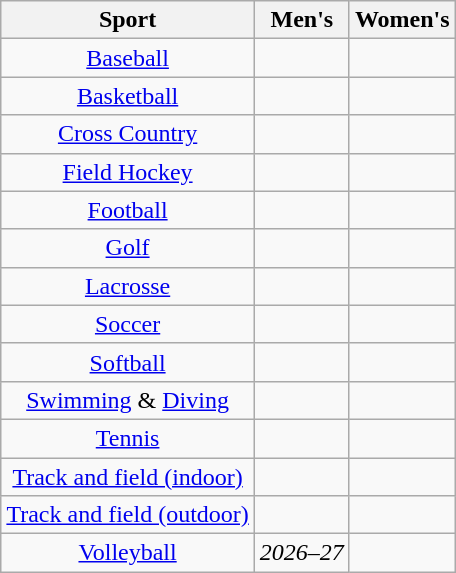<table class="wikitable" style="margin:auto; text-align:center">
<tr>
<th>Sport</th>
<th>Men's</th>
<th>Women's</th>
</tr>
<tr>
<td><a href='#'>Baseball</a></td>
<td></td>
<td></td>
</tr>
<tr>
<td><a href='#'>Basketball</a></td>
<td></td>
<td></td>
</tr>
<tr>
<td><a href='#'>Cross Country</a></td>
<td></td>
<td></td>
</tr>
<tr>
<td><a href='#'>Field Hockey</a></td>
<td></td>
<td></td>
</tr>
<tr>
<td><a href='#'>Football</a></td>
<td></td>
<td></td>
</tr>
<tr>
<td><a href='#'>Golf</a></td>
<td></td>
<td></td>
</tr>
<tr>
<td><a href='#'>Lacrosse</a></td>
<td></td>
<td></td>
</tr>
<tr>
<td><a href='#'>Soccer</a></td>
<td></td>
<td></td>
</tr>
<tr>
<td><a href='#'>Softball</a></td>
<td></td>
<td></td>
</tr>
<tr>
<td><a href='#'>Swimming</a> & <a href='#'>Diving</a></td>
<td></td>
<td></td>
</tr>
<tr>
<td><a href='#'>Tennis</a></td>
<td></td>
<td></td>
</tr>
<tr>
<td><a href='#'>Track and field (indoor)</a></td>
<td></td>
<td></td>
</tr>
<tr>
<td><a href='#'>Track and field (outdoor)</a></td>
<td></td>
<td></td>
</tr>
<tr>
<td><a href='#'>Volleyball</a></td>
<td><em>2026–27</em></td>
<td></td>
</tr>
</table>
